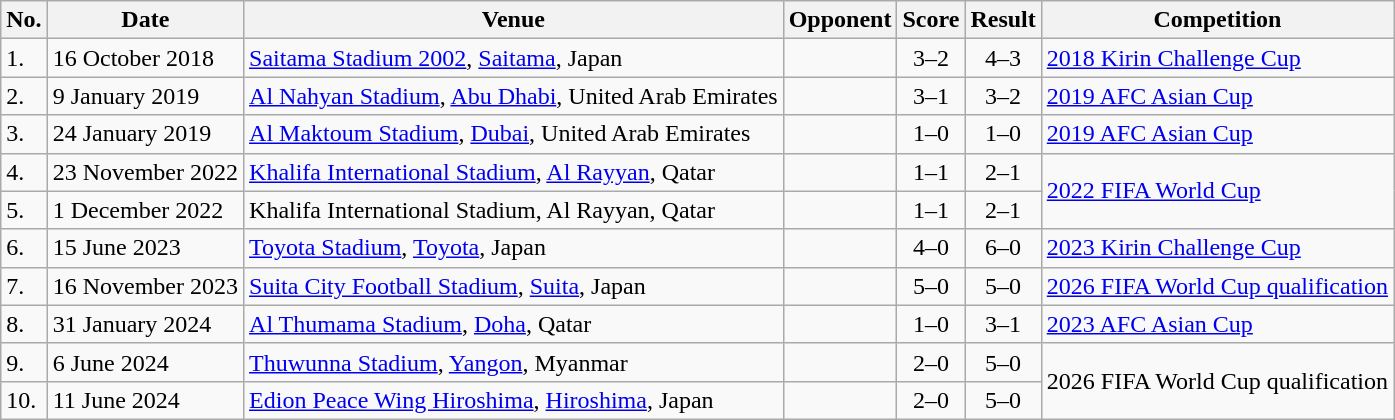<table class="wikitable sortable">
<tr>
<th>No.</th>
<th>Date</th>
<th>Venue</th>
<th>Opponent</th>
<th>Score</th>
<th>Result</th>
<th>Competition</th>
</tr>
<tr>
<td>1.</td>
<td>16 October 2018</td>
<td><a href='#'>Saitama Stadium 2002</a>, <a href='#'>Saitama</a>, Japan</td>
<td></td>
<td align="center">3–2</td>
<td align="center">4–3</td>
<td><a href='#'>2018 Kirin Challenge Cup</a></td>
</tr>
<tr>
<td>2.</td>
<td>9 January 2019</td>
<td><a href='#'>Al Nahyan Stadium</a>, <a href='#'>Abu Dhabi</a>, United Arab Emirates</td>
<td></td>
<td align="center">3–1</td>
<td align="center">3–2</td>
<td><a href='#'>2019 AFC Asian Cup</a></td>
</tr>
<tr>
<td>3.</td>
<td>24 January 2019</td>
<td><a href='#'>Al Maktoum Stadium</a>, <a href='#'>Dubai</a>, United Arab Emirates</td>
<td></td>
<td align="center">1–0</td>
<td align="center">1–0</td>
<td><a href='#'>2019 AFC Asian Cup</a></td>
</tr>
<tr>
<td>4.</td>
<td>23 November 2022</td>
<td><a href='#'>Khalifa International Stadium</a>, <a href='#'>Al Rayyan</a>, Qatar</td>
<td></td>
<td align="center">1–1</td>
<td align="center">2–1</td>
<td rowspan="2"><a href='#'>2022 FIFA World Cup</a></td>
</tr>
<tr>
<td>5.</td>
<td>1 December 2022</td>
<td>Khalifa International Stadium, Al Rayyan, Qatar</td>
<td></td>
<td align="center">1–1</td>
<td align="center">2–1</td>
</tr>
<tr>
<td>6.</td>
<td>15 June 2023</td>
<td><a href='#'>Toyota Stadium</a>, <a href='#'>Toyota</a>, Japan</td>
<td></td>
<td align="center">4–0</td>
<td align="center">6–0</td>
<td><a href='#'>2023 Kirin Challenge Cup</a></td>
</tr>
<tr>
<td>7.</td>
<td>16 November 2023</td>
<td><a href='#'>Suita City Football Stadium</a>, <a href='#'>Suita</a>, Japan</td>
<td></td>
<td align="center">5–0</td>
<td align="center">5–0</td>
<td><a href='#'>2026 FIFA World Cup qualification</a></td>
</tr>
<tr>
<td>8.</td>
<td>31 January 2024</td>
<td><a href='#'>Al Thumama Stadium</a>, <a href='#'>Doha</a>, Qatar</td>
<td></td>
<td align="center">1–0</td>
<td align="center">3–1</td>
<td><a href='#'>2023 AFC Asian Cup</a></td>
</tr>
<tr>
<td>9.</td>
<td>6 June 2024</td>
<td><a href='#'>Thuwunna Stadium</a>, <a href='#'>Yangon</a>, Myanmar</td>
<td></td>
<td align="center">2–0</td>
<td align="center">5–0</td>
<td rowspan="2">2026 FIFA World Cup qualification</td>
</tr>
<tr>
<td>10.</td>
<td>11 June 2024</td>
<td><a href='#'>Edion Peace Wing Hiroshima</a>, <a href='#'>Hiroshima</a>, Japan</td>
<td></td>
<td align="center">2–0</td>
<td align="center">5–0</td>
</tr>
</table>
